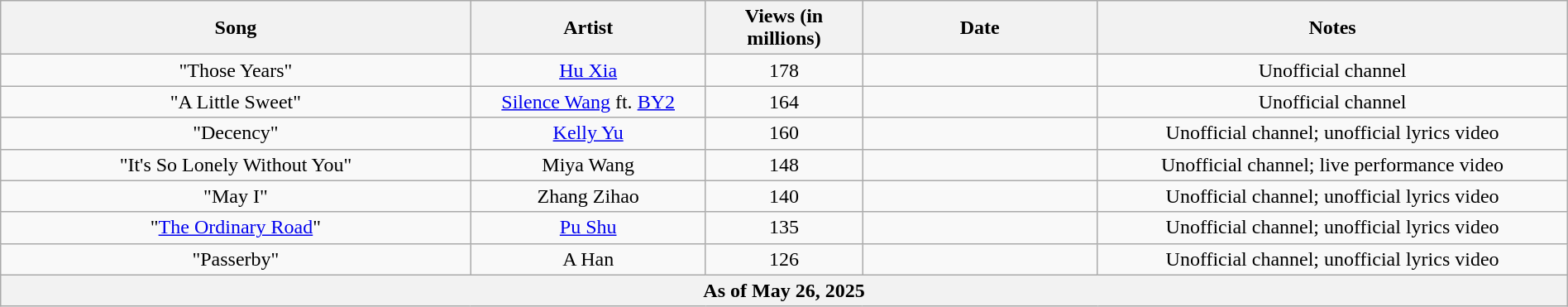<table class="wikitable sortable plainrowheaders" style="margin:auto; margin:auto;text-align:center;width=100%;">
<tr>
<th style="width:30%">Song</th>
<th style="width:15%">Artist</th>
<th style="width:10%">Views (in millions)</th>
<th style="width:15%">Date</th>
<th style="width:30%">Notes</th>
</tr>
<tr>
<td>"Those Years"</td>
<td><a href='#'>Hu Xia</a></td>
<td>178</td>
<td></td>
<td>Unofficial channel</td>
</tr>
<tr>
<td>"A Little Sweet"</td>
<td><a href='#'>Silence Wang</a> ft. <a href='#'>BY2</a></td>
<td>164</td>
<td></td>
<td>Unofficial channel</td>
</tr>
<tr>
<td>"Decency"</td>
<td><a href='#'>Kelly Yu</a></td>
<td>160</td>
<td></td>
<td>Unofficial channel; unofficial lyrics video</td>
</tr>
<tr>
<td>"It's So Lonely Without You"</td>
<td>Miya Wang</td>
<td>148</td>
<td></td>
<td>Unofficial channel; live performance video</td>
</tr>
<tr>
<td>"May I"</td>
<td>Zhang Zihao</td>
<td>140</td>
<td></td>
<td>Unofficial channel; unofficial lyrics video</td>
</tr>
<tr>
<td>"<a href='#'>The Ordinary Road</a>"</td>
<td><a href='#'>Pu Shu</a></td>
<td>135</td>
<td></td>
<td>Unofficial channel; unofficial lyrics video</td>
</tr>
<tr>
<td>"Passerby"</td>
<td>A Han</td>
<td>126</td>
<td></td>
<td>Unofficial channel; unofficial lyrics video</td>
</tr>
<tr>
<th colspan="6">As of May 26, 2025</th>
</tr>
</table>
